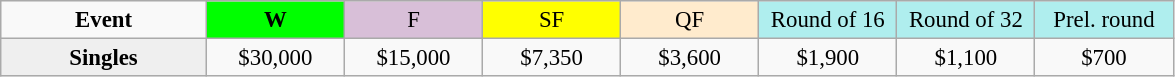<table class=wikitable style=font-size:95%;text-align:center>
<tr>
<td style="width:130px"><strong>Event</strong></td>
<td style="width:85px; background:lime"><strong>W</strong></td>
<td style="width:85px; background:thistle">F</td>
<td style="width:85px; background:#ffff00">SF</td>
<td style="width:85px; background:#ffebcd">QF</td>
<td style="width:85px; background:#afeeee">Round of 16</td>
<td style="width:85px; background:#afeeee">Round of 32</td>
<td style="width:85px; background:#afeeee">Prel. round</td>
</tr>
<tr>
<th style=background:#efefef>Singles </th>
<td>$30,000</td>
<td>$15,000</td>
<td>$7,350</td>
<td>$3,600</td>
<td>$1,900</td>
<td>$1,100</td>
<td>$700</td>
</tr>
</table>
